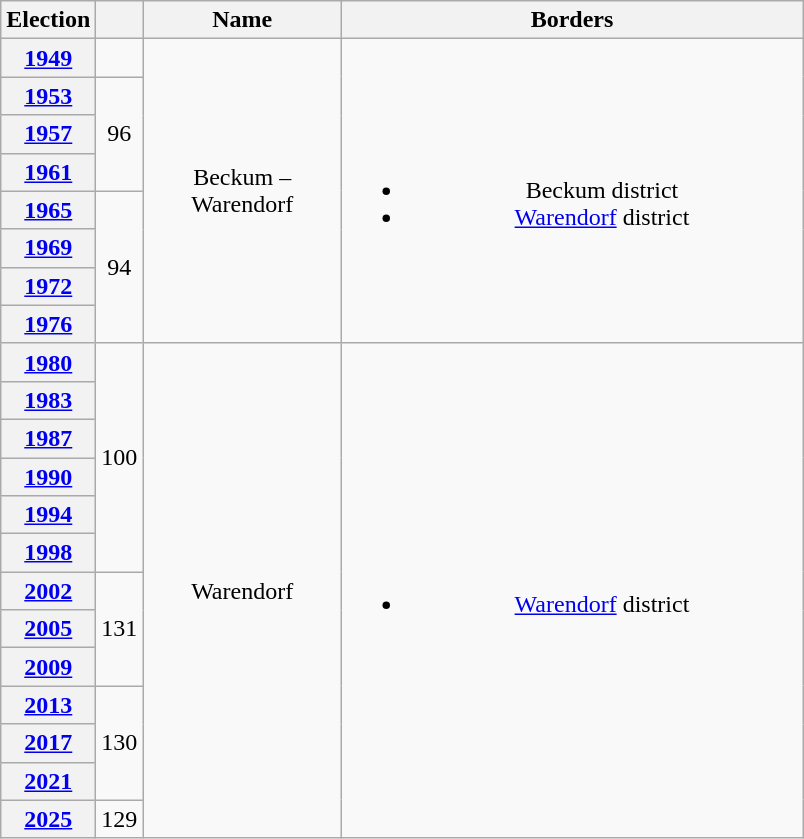<table class=wikitable style="text-align:center">
<tr>
<th>Election</th>
<th></th>
<th width=125px>Name</th>
<th width=300px>Borders</th>
</tr>
<tr>
<th><a href='#'>1949</a></th>
<td></td>
<td rowspan=8>Beckum – Warendorf</td>
<td rowspan=8><br><ul><li>Beckum district</li><li><a href='#'>Warendorf</a> district</li></ul></td>
</tr>
<tr>
<th><a href='#'>1953</a></th>
<td rowspan=3>96</td>
</tr>
<tr>
<th><a href='#'>1957</a></th>
</tr>
<tr>
<th><a href='#'>1961</a></th>
</tr>
<tr>
<th><a href='#'>1965</a></th>
<td rowspan=4>94</td>
</tr>
<tr>
<th><a href='#'>1969</a></th>
</tr>
<tr>
<th><a href='#'>1972</a></th>
</tr>
<tr>
<th><a href='#'>1976</a></th>
</tr>
<tr>
<th><a href='#'>1980</a></th>
<td rowspan=6>100</td>
<td rowspan=13>Warendorf</td>
<td rowspan=13><br><ul><li><a href='#'>Warendorf</a> district</li></ul></td>
</tr>
<tr>
<th><a href='#'>1983</a></th>
</tr>
<tr>
<th><a href='#'>1987</a></th>
</tr>
<tr>
<th><a href='#'>1990</a></th>
</tr>
<tr>
<th><a href='#'>1994</a></th>
</tr>
<tr>
<th><a href='#'>1998</a></th>
</tr>
<tr>
<th><a href='#'>2002</a></th>
<td rowspan=3>131</td>
</tr>
<tr>
<th><a href='#'>2005</a></th>
</tr>
<tr>
<th><a href='#'>2009</a></th>
</tr>
<tr>
<th><a href='#'>2013</a></th>
<td rowspan=3>130</td>
</tr>
<tr>
<th><a href='#'>2017</a></th>
</tr>
<tr>
<th><a href='#'>2021</a></th>
</tr>
<tr>
<th><a href='#'>2025</a></th>
<td>129</td>
</tr>
</table>
